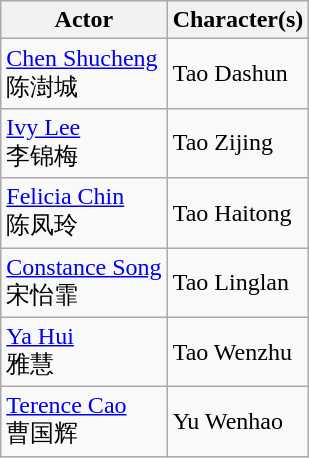<table class="wikitable">
<tr>
<th>Actor</th>
<th>Character(s)</th>
</tr>
<tr>
<td><a href='#'>Chen Shucheng</a> <br> 陈澍城</td>
<td>Tao Dashun</td>
</tr>
<tr>
<td><a href='#'>Ivy Lee</a> <br> 李锦梅</td>
<td>Tao Zijing</td>
</tr>
<tr>
<td><a href='#'>Felicia Chin</a> <br> 陈凤玲</td>
<td>Tao Haitong</td>
</tr>
<tr>
<td><a href='#'>Constance Song</a> <br> 宋怡霏</td>
<td>Tao Linglan</td>
</tr>
<tr>
<td><a href='#'>Ya Hui</a> <br> 雅慧</td>
<td>Tao Wenzhu</td>
</tr>
<tr>
<td><a href='#'>Terence Cao</a> <br> 曹国辉</td>
<td>Yu Wenhao</td>
</tr>
</table>
